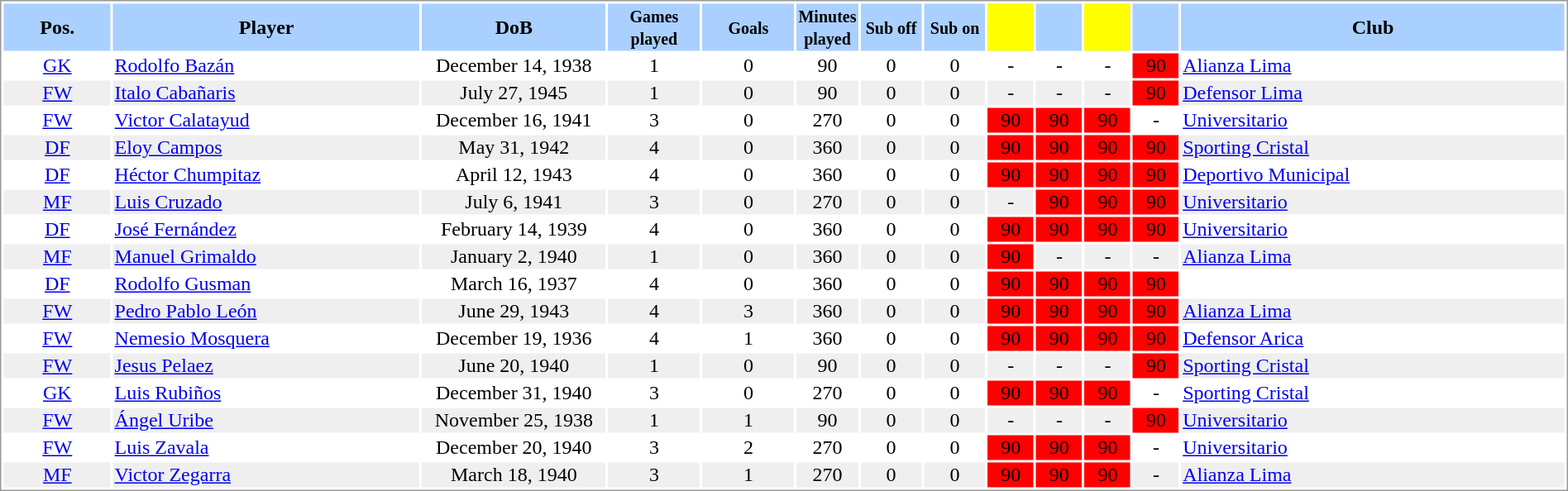<table border="0" width="100%" style="border: 1px solid #999; background-color:#FFFFFF; text-align:center">
<tr align="center" bgcolor="#AAD0FF">
<th width=7%>Pos.</th>
<th width=20%>Player</th>
<th width=12%>DoB</th>
<th width=6%><small>Games<br>played</small></th>
<th width=6%><small>Goals</small></th>
<th width=4%><small>Minutes<br>played</small></th>
<th width=4%><small>Sub off</small></th>
<th width=4%><small>Sub on</small></th>
<th width=3% bgcolor=yellow></th>
<th width=3%></th>
<th width=3% bgcolor=yellow></th>
<th width=3%></th>
<th width=27%>Club</th>
</tr>
<tr>
<td><a href='#'>GK</a></td>
<td align="left"><a href='#'>Rodolfo Bazán</a></td>
<td>December 14, 1938</td>
<td>1</td>
<td>0</td>
<td>90</td>
<td>0</td>
<td>0</td>
<td>-</td>
<td>-</td>
<td>-</td>
<td bgcolor=red>90</td>
<td align="left"> <a href='#'>Alianza Lima</a></td>
</tr>
<tr bgcolor="#EFEFEF">
<td><a href='#'>FW</a></td>
<td align="left"><a href='#'>Italo Cabañaris</a></td>
<td>July 27, 1945</td>
<td>1</td>
<td>0</td>
<td>90</td>
<td>0</td>
<td>0</td>
<td>-</td>
<td>-</td>
<td>-</td>
<td bgcolor=red>90</td>
<td align="left"> <a href='#'>Defensor Lima</a></td>
</tr>
<tr>
<td><a href='#'>FW</a></td>
<td align="left"><a href='#'>Victor Calatayud</a></td>
<td>December 16, 1941</td>
<td>3</td>
<td>0</td>
<td>270</td>
<td>0</td>
<td>0</td>
<td bgcolor=red>90</td>
<td bgcolor=red>90</td>
<td bgcolor=red>90</td>
<td>-</td>
<td align="left"> <a href='#'>Universitario</a></td>
</tr>
<tr bgcolor="#EFEFEF">
<td><a href='#'>DF</a></td>
<td align="left"><a href='#'>Eloy Campos</a></td>
<td>May 31, 1942</td>
<td>4</td>
<td>0</td>
<td>360</td>
<td>0</td>
<td>0</td>
<td bgcolor=red>90</td>
<td bgcolor=red>90</td>
<td bgcolor=red>90</td>
<td bgcolor=red>90</td>
<td align="left"> <a href='#'>Sporting Cristal</a></td>
</tr>
<tr>
<td><a href='#'>DF</a></td>
<td align="left"><a href='#'>Héctor Chumpitaz</a></td>
<td>April 12, 1943</td>
<td>4</td>
<td>0</td>
<td>360</td>
<td>0</td>
<td>0</td>
<td bgcolor=red>90</td>
<td bgcolor=red>90</td>
<td bgcolor=red>90</td>
<td bgcolor=red>90</td>
<td align="left"> <a href='#'>Deportivo Municipal</a></td>
</tr>
<tr bgcolor="#EFEFEF">
<td><a href='#'>MF</a></td>
<td align="left"><a href='#'>Luis Cruzado</a></td>
<td>July 6, 1941</td>
<td>3</td>
<td>0</td>
<td>270</td>
<td>0</td>
<td>0</td>
<td>-</td>
<td bgcolor=red>90</td>
<td bgcolor=red>90</td>
<td bgcolor=red>90</td>
<td align="left"> <a href='#'>Universitario</a></td>
</tr>
<tr>
<td><a href='#'>DF</a></td>
<td align="left"><a href='#'>José Fernández</a></td>
<td>February 14, 1939</td>
<td>4</td>
<td>0</td>
<td>360</td>
<td>0</td>
<td>0</td>
<td bgcolor=red>90</td>
<td bgcolor=red>90</td>
<td bgcolor=red>90</td>
<td bgcolor=red>90</td>
<td align="left"> <a href='#'>Universitario</a></td>
</tr>
<tr bgcolor="#EFEFEF">
<td><a href='#'>MF</a></td>
<td align="left"><a href='#'>Manuel Grimaldo</a></td>
<td>January 2, 1940</td>
<td>1</td>
<td>0</td>
<td>360</td>
<td>0</td>
<td>0</td>
<td bgcolor=red>90</td>
<td>-</td>
<td>-</td>
<td>-</td>
<td align="left"> <a href='#'>Alianza Lima</a></td>
</tr>
<tr>
<td><a href='#'>DF</a></td>
<td align="left"><a href='#'>Rodolfo Gusman</a></td>
<td>March 16, 1937</td>
<td>4</td>
<td>0</td>
<td>360</td>
<td>0</td>
<td>0</td>
<td bgcolor=red>90</td>
<td bgcolor=red>90</td>
<td bgcolor=red>90</td>
<td bgcolor=red>90</td>
<td align="left"></td>
</tr>
<tr bgcolor="#EFEFEF">
<td><a href='#'>FW</a></td>
<td align="left"><a href='#'>Pedro Pablo León</a></td>
<td>June 29, 1943</td>
<td>4</td>
<td>3</td>
<td>360</td>
<td>0</td>
<td>0</td>
<td bgcolor=red>90</td>
<td bgcolor=red>90</td>
<td bgcolor=red>90</td>
<td bgcolor=red>90</td>
<td align="left"> <a href='#'>Alianza Lima</a></td>
</tr>
<tr>
<td><a href='#'>FW</a></td>
<td align="left"><a href='#'>Nemesio Mosquera</a></td>
<td>December 19, 1936</td>
<td>4</td>
<td>1</td>
<td>360</td>
<td>0</td>
<td>0</td>
<td bgcolor=red>90</td>
<td bgcolor=red>90</td>
<td bgcolor=red>90</td>
<td bgcolor=red>90</td>
<td align="left"> <a href='#'>Defensor Arica</a></td>
</tr>
<tr bgcolor="#EFEFEF">
<td><a href='#'>FW</a></td>
<td align="left"><a href='#'>Jesus Pelaez</a></td>
<td>June 20, 1940</td>
<td>1</td>
<td>0</td>
<td>90</td>
<td>0</td>
<td>0</td>
<td>-</td>
<td>-</td>
<td>-</td>
<td bgcolor=red>90</td>
<td align="left"> <a href='#'>Sporting Cristal</a></td>
</tr>
<tr>
<td><a href='#'>GK</a></td>
<td align="left"><a href='#'>Luis Rubiños</a></td>
<td>December 31, 1940</td>
<td>3</td>
<td>0</td>
<td>270</td>
<td>0</td>
<td>0</td>
<td bgcolor=red>90</td>
<td bgcolor=red>90</td>
<td bgcolor=red>90</td>
<td>-</td>
<td align="left"> <a href='#'>Sporting Cristal</a></td>
</tr>
<tr bgcolor="#EFEFEF">
<td><a href='#'>FW</a></td>
<td align="left"><a href='#'>Ángel Uribe</a></td>
<td>November 25, 1938</td>
<td>1</td>
<td>1</td>
<td>90</td>
<td>0</td>
<td>0</td>
<td>-</td>
<td>-</td>
<td>-</td>
<td bgcolor=red>90</td>
<td align="left"> <a href='#'>Universitario</a></td>
</tr>
<tr>
<td><a href='#'>FW</a></td>
<td align="left"><a href='#'>Luis Zavala</a></td>
<td>December 20, 1940</td>
<td>3</td>
<td>2</td>
<td>270</td>
<td>0</td>
<td>0</td>
<td bgcolor=red>90</td>
<td bgcolor=red>90</td>
<td bgcolor=red>90</td>
<td>-</td>
<td align="left"> <a href='#'>Universitario</a></td>
</tr>
<tr bgcolor="#EFEFEF">
<td><a href='#'>MF</a></td>
<td align="left"><a href='#'>Victor Zegarra</a></td>
<td>March 18, 1940</td>
<td>3</td>
<td>1</td>
<td>270</td>
<td>0</td>
<td>0</td>
<td bgcolor=red>90</td>
<td bgcolor=red>90</td>
<td bgcolor=red>90</td>
<td>-</td>
<td align="left"> <a href='#'>Alianza Lima</a></td>
</tr>
</table>
